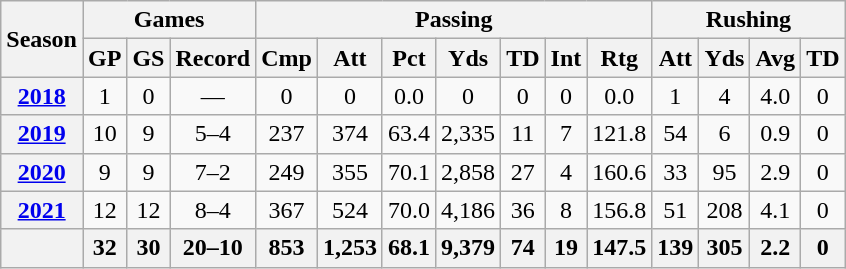<table class=wikitable style="text-align:center;">
<tr>
<th rowspan="2">Season</th>
<th colspan="3">Games</th>
<th colspan="7">Passing</th>
<th colspan="4">Rushing</th>
</tr>
<tr>
<th>GP</th>
<th>GS</th>
<th>Record</th>
<th>Cmp</th>
<th>Att</th>
<th>Pct</th>
<th>Yds</th>
<th>TD</th>
<th>Int</th>
<th>Rtg</th>
<th>Att</th>
<th>Yds</th>
<th>Avg</th>
<th>TD</th>
</tr>
<tr>
<th><a href='#'>2018</a></th>
<td>1</td>
<td>0</td>
<td>—</td>
<td>0</td>
<td>0</td>
<td>0.0</td>
<td>0</td>
<td>0</td>
<td>0</td>
<td>0.0</td>
<td>1</td>
<td>4</td>
<td>4.0</td>
<td>0</td>
</tr>
<tr>
<th><a href='#'>2019</a></th>
<td>10</td>
<td>9</td>
<td>5–4</td>
<td>237</td>
<td>374</td>
<td>63.4</td>
<td>2,335</td>
<td>11</td>
<td>7</td>
<td>121.8</td>
<td>54</td>
<td>6</td>
<td>0.9</td>
<td>0</td>
</tr>
<tr>
<th><a href='#'>2020</a></th>
<td>9</td>
<td>9</td>
<td>7–2</td>
<td>249</td>
<td>355</td>
<td>70.1</td>
<td>2,858</td>
<td>27</td>
<td>4</td>
<td>160.6</td>
<td>33</td>
<td>95</td>
<td>2.9</td>
<td>0</td>
</tr>
<tr>
<th><a href='#'>2021</a></th>
<td>12</td>
<td>12</td>
<td>8–4</td>
<td>367</td>
<td>524</td>
<td>70.0</td>
<td>4,186</td>
<td>36</td>
<td>8</td>
<td>156.8</td>
<td>51</td>
<td>208</td>
<td>4.1</td>
<td>0</td>
</tr>
<tr>
<th></th>
<th>32</th>
<th>30</th>
<th>20–10</th>
<th>853</th>
<th>1,253</th>
<th>68.1</th>
<th>9,379</th>
<th>74</th>
<th>19</th>
<th>147.5</th>
<th>139</th>
<th>305</th>
<th>2.2</th>
<th>0</th>
</tr>
</table>
